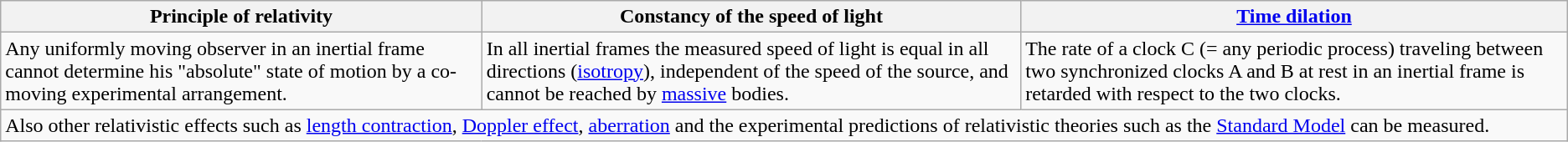<table class=wikitable>
<tr>
<th>Principle of relativity</th>
<th>Constancy of the speed of light</th>
<th><a href='#'>Time dilation</a></th>
</tr>
<tr>
<td>Any uniformly moving observer in an inertial frame cannot determine his "absolute" state of motion by a co-moving experimental arrangement.</td>
<td>In all inertial frames the measured speed of light is equal in all directions (<a href='#'>isotropy</a>), independent of the speed of the source, and cannot be reached by <a href='#'>massive</a> bodies.</td>
<td>The rate of a clock C (= any periodic process) traveling between two synchronized clocks A and B at rest in an inertial frame is retarded with respect to the two clocks.</td>
</tr>
<tr>
<td colspan=3>Also other relativistic effects such as <a href='#'>length contraction</a>, <a href='#'>Doppler effect</a>, <a href='#'>aberration</a> and the experimental predictions of relativistic theories such as the <a href='#'>Standard Model</a> can be measured.</td>
</tr>
</table>
